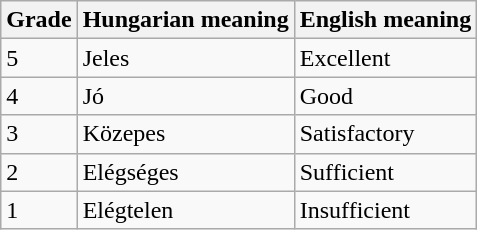<table class="wikitable">
<tr>
<th>Grade</th>
<th>Hungarian meaning</th>
<th>English meaning</th>
</tr>
<tr>
<td>5</td>
<td>Jeles</td>
<td>Excellent</td>
</tr>
<tr>
<td>4</td>
<td>Jó</td>
<td>Good</td>
</tr>
<tr>
<td>3</td>
<td>Közepes</td>
<td>Satisfactory</td>
</tr>
<tr>
<td>2</td>
<td>Elégséges</td>
<td>Sufficient</td>
</tr>
<tr>
<td>1</td>
<td>Elégtelen</td>
<td>Insufficient</td>
</tr>
</table>
